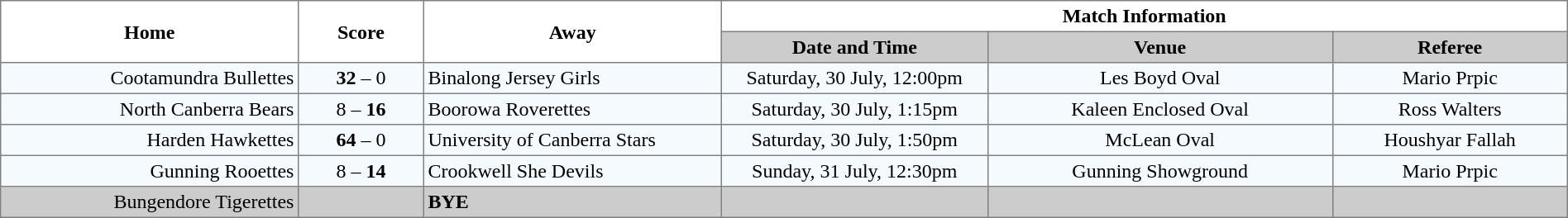<table width="100%" cellspacing="0" cellpadding="3" border="1" style="border-collapse:collapse;  text-align:center;">
<tr>
<th rowspan="2" width="19%">Home</th>
<th rowspan="2" width="8%">Score</th>
<th rowspan="2" width="19%">Away</th>
<th colspan="3">Match Information</th>
</tr>
<tr bgcolor="#CCCCCC">
<th width="17%">Date and Time</th>
<th width="22%">Venue</th>
<th width="50%">Referee</th>
</tr>
<tr style="text-align:center; background:#f5faff;">
<td align="right">Cootamundra Bullettes </td>
<td><strong>32</strong> – 0</td>
<td align="left"> Binalong Jersey Girls</td>
<td>Saturday, 30 July, 12:00pm</td>
<td>Les Boyd Oval</td>
<td>Mario Prpic</td>
</tr>
<tr style="text-align:center; background:#f5faff;">
<td align="right">North Canberra Bears </td>
<td>8 – <strong>16</strong></td>
<td align="left"> Boorowa Roverettes</td>
<td>Saturday, 30 July, 1:15pm</td>
<td>Kaleen Enclosed Oval</td>
<td>Ross Walters</td>
</tr>
<tr style="text-align:center; background:#f5faff;">
<td align="right">Harden Hawkettes </td>
<td><strong>64</strong> – 0</td>
<td align="left"> University of Canberra Stars</td>
<td>Saturday, 30 July, 1:50pm</td>
<td>McLean Oval</td>
<td>Houshyar Fallah</td>
</tr>
<tr style="text-align:center; background:#f5faff;">
<td align="right">Gunning Rooettes </td>
<td>8 – <strong>14</strong></td>
<td align="left"> Crookwell She Devils</td>
<td>Sunday, 31 July, 12:30pm</td>
<td>Gunning Showground</td>
<td>Mario Prpic</td>
</tr>
<tr style="text-align:center; background:#CCCCCC;">
<td align="right">Bungendore Tigerettes </td>
<td></td>
<td align="left"><strong>BYE</strong></td>
<td></td>
<td></td>
<td></td>
</tr>
</table>
